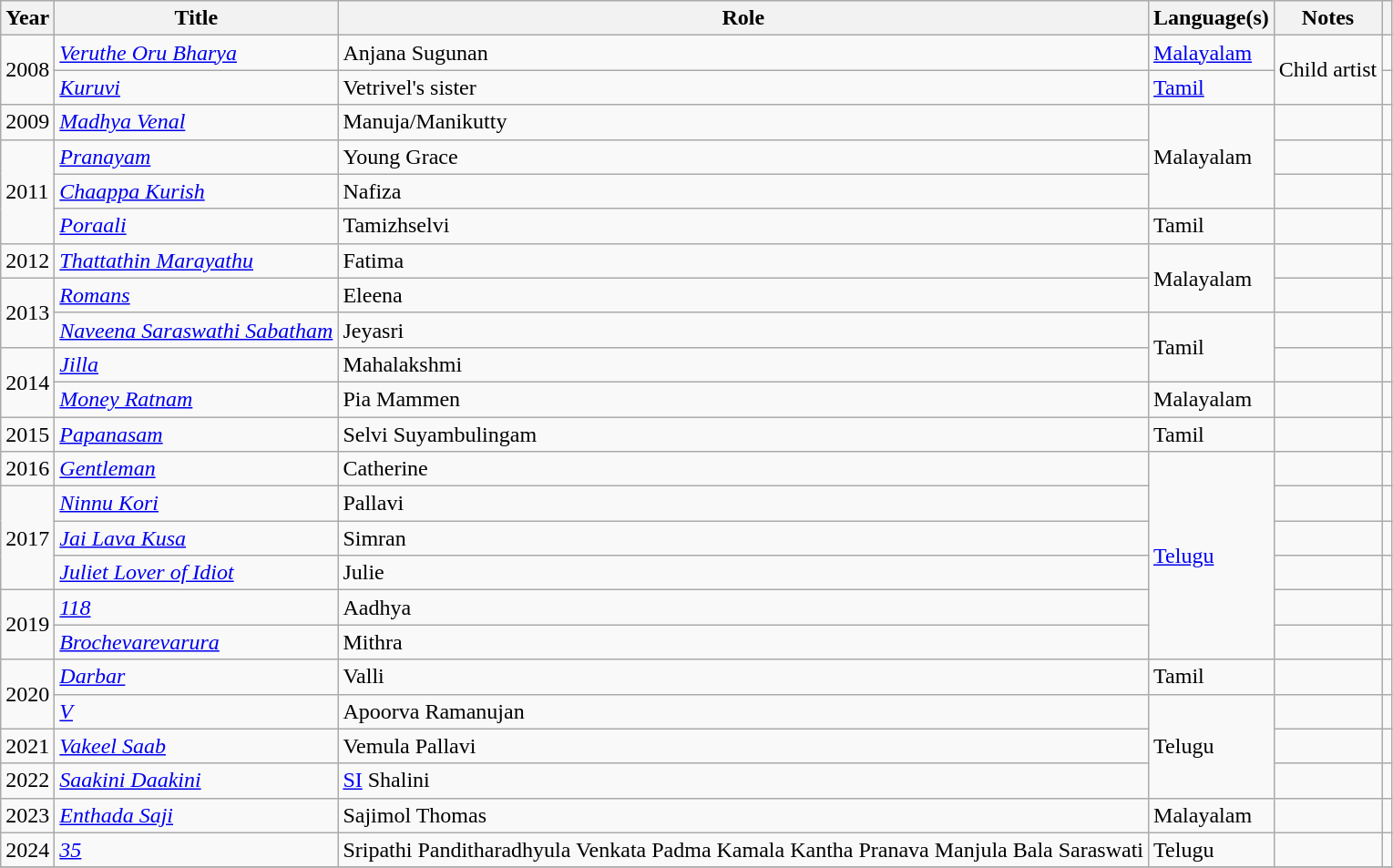<table class="wikitable plainrowheaders sortable">
<tr>
<th scope="col">Year</th>
<th scope="col">Title</th>
<th scope="col">Role</th>
<th scope="col">Language(s)</th>
<th scope="col" class="unsortable">Notes</th>
<th scope="col" class="unsortable"></th>
</tr>
<tr>
<td rowspan="2">2008</td>
<td><em><a href='#'>Veruthe Oru Bharya</a></em></td>
<td>Anjana Sugunan</td>
<td><a href='#'>Malayalam</a></td>
<td rowspan="2">Child artist</td>
<td></td>
</tr>
<tr>
<td><em><a href='#'>Kuruvi</a></em></td>
<td>Vetrivel's sister</td>
<td><a href='#'>Tamil</a></td>
<td></td>
</tr>
<tr>
<td>2009</td>
<td><em><a href='#'>Madhya Venal</a></em></td>
<td>Manuja/Manikutty</td>
<td rowspan="3">Malayalam</td>
<td></td>
<td></td>
</tr>
<tr>
<td rowspan="3">2011</td>
<td><em><a href='#'>Pranayam</a></em></td>
<td>Young Grace</td>
<td></td>
<td></td>
</tr>
<tr>
<td><em><a href='#'>Chaappa Kurish</a></em></td>
<td>Nafiza</td>
<td></td>
<td></td>
</tr>
<tr>
<td><em><a href='#'>Poraali</a></em></td>
<td>Tamizhselvi</td>
<td>Tamil</td>
<td></td>
<td></td>
</tr>
<tr>
<td>2012</td>
<td><em><a href='#'>Thattathin Marayathu</a></em></td>
<td>Fatima</td>
<td rowspan="2">Malayalam</td>
<td></td>
<td></td>
</tr>
<tr>
<td rowspan="2">2013</td>
<td><em><a href='#'>Romans</a></em></td>
<td>Eleena</td>
<td></td>
<td></td>
</tr>
<tr>
<td><em><a href='#'>Naveena Saraswathi Sabatham</a></em></td>
<td>Jeyasri</td>
<td rowspan="2">Tamil</td>
<td></td>
<td></td>
</tr>
<tr>
<td rowspan="2">2014</td>
<td><em><a href='#'>Jilla</a></em></td>
<td>Mahalakshmi</td>
<td></td>
<td></td>
</tr>
<tr>
<td><em><a href='#'>Money Ratnam</a></em></td>
<td>Pia Mammen</td>
<td>Malayalam</td>
<td></td>
<td></td>
</tr>
<tr>
<td>2015</td>
<td><em><a href='#'>Papanasam</a></em></td>
<td>Selvi Suyambulingam</td>
<td>Tamil</td>
<td></td>
<td></td>
</tr>
<tr>
<td>2016</td>
<td><em><a href='#'>Gentleman</a></em></td>
<td>Catherine</td>
<td rowspan="6"><a href='#'>Telugu</a></td>
<td></td>
<td></td>
</tr>
<tr>
<td rowspan="3">2017</td>
<td><em><a href='#'>Ninnu Kori</a></em></td>
<td>Pallavi</td>
<td></td>
<td></td>
</tr>
<tr>
<td><em><a href='#'>Jai Lava Kusa</a></em></td>
<td>Simran</td>
<td></td>
<td></td>
</tr>
<tr>
<td><em><a href='#'>Juliet Lover of Idiot</a></em></td>
<td>Julie</td>
<td></td>
<td></td>
</tr>
<tr>
<td rowspan="2">2019</td>
<td><em><a href='#'>118</a></em></td>
<td>Aadhya</td>
<td></td>
<td></td>
</tr>
<tr>
<td><em><a href='#'>Brochevarevarura</a></em></td>
<td>Mithra</td>
<td></td>
<td></td>
</tr>
<tr>
<td rowspan="2">2020</td>
<td><em><a href='#'>Darbar</a></em></td>
<td>Valli</td>
<td>Tamil</td>
<td></td>
<td></td>
</tr>
<tr>
<td><em><a href='#'>V</a></em></td>
<td>Apoorva Ramanujan</td>
<td rowspan="3">Telugu</td>
<td></td>
<td></td>
</tr>
<tr>
<td>2021</td>
<td><em><a href='#'>Vakeel Saab</a></em></td>
<td>Vemula Pallavi</td>
<td></td>
<td></td>
</tr>
<tr>
<td>2022</td>
<td><em><a href='#'>Saakini Daakini</a></em></td>
<td><a href='#'>SI</a> Shalini</td>
<td></td>
<td></td>
</tr>
<tr>
<td>2023</td>
<td><em><a href='#'>Enthada Saji</a></em></td>
<td>Sajimol Thomas</td>
<td>Malayalam</td>
<td></td>
<td></td>
</tr>
<tr>
<td>2024</td>
<td><em><a href='#'>35</a></em></td>
<td>Sripathi Panditharadhyula Venkata Padma Kamala Kantha Pranava Manjula Bala Saraswati</td>
<td>Telugu</td>
<td></td>
<td></td>
</tr>
<tr>
</tr>
</table>
